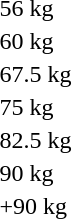<table>
<tr>
<td>56 kg<br></td>
<td></td>
<td></td>
<td></td>
</tr>
<tr>
<td>60 kg<br></td>
<td></td>
<td></td>
<td></td>
</tr>
<tr>
<td>67.5 kg<br></td>
<td></td>
<td></td>
<td></td>
</tr>
<tr>
<td>75 kg<br></td>
<td></td>
<td></td>
<td></td>
</tr>
<tr>
<td>82.5 kg<br></td>
<td></td>
<td></td>
<td></td>
</tr>
<tr>
<td>90 kg<br></td>
<td></td>
<td></td>
<td></td>
</tr>
<tr>
<td>+90 kg<br></td>
<td></td>
<td></td>
<td></td>
</tr>
</table>
